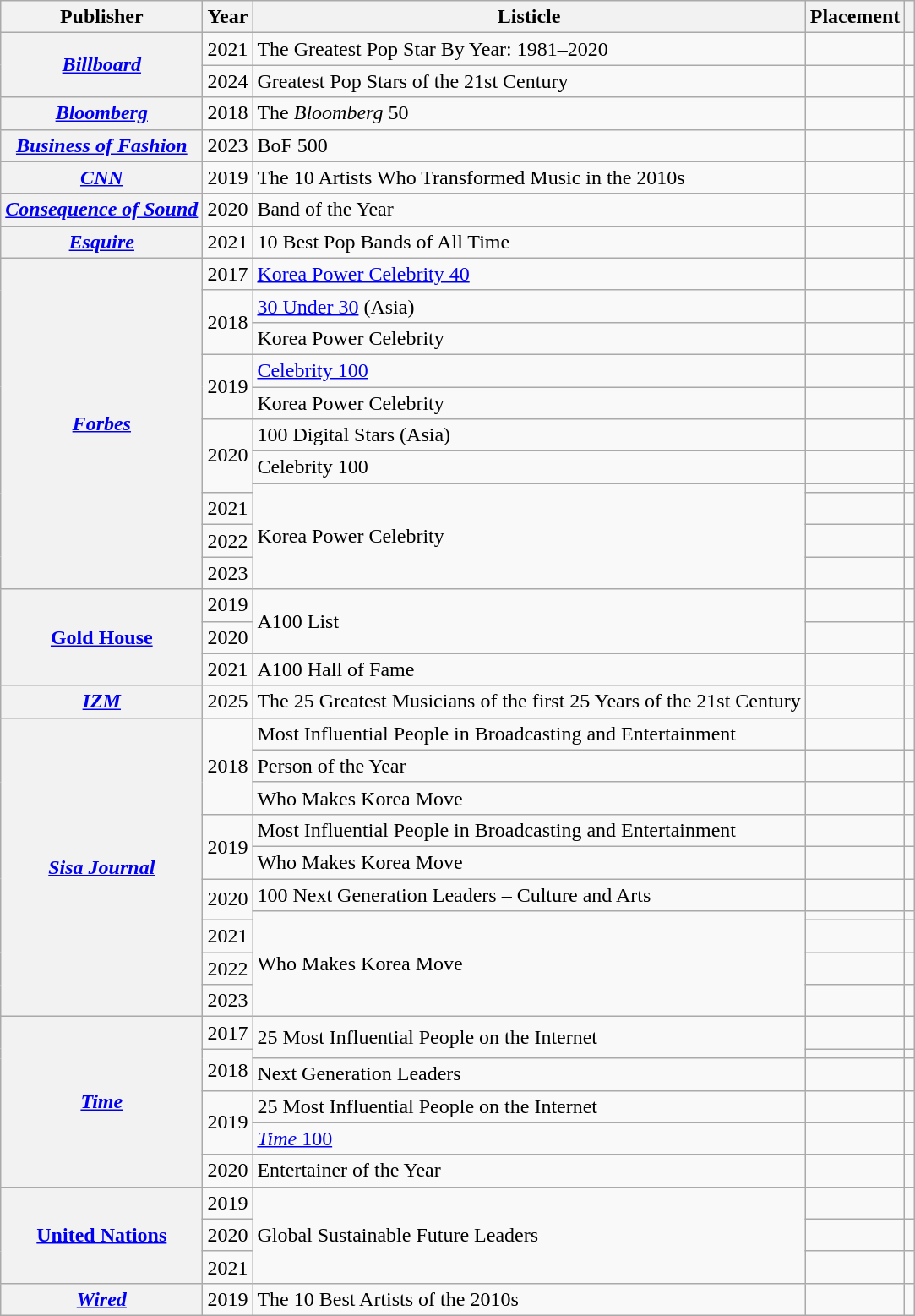<table class="wikitable plainrowheaders sortable" style="margin-right: 0;">
<tr>
<th scope="col">Publisher</th>
<th scope="col">Year</th>
<th scope="col">Listicle</th>
<th scope="col">Placement</th>
<th scope="col" class="unsortable"></th>
</tr>
<tr>
<th scope="row" rowspan="2"><em><a href='#'>Billboard</a></em></th>
<td>2021</td>
<td>The Greatest Pop Star By Year: 1981–2020</td>
<td></td>
<td style="text-align:center;"></td>
</tr>
<tr>
<td>2024</td>
<td>Greatest Pop Stars of the 21st Century</td>
<td></td>
<td style="text-align:center;"></td>
</tr>
<tr>
<th scope="row"><em><a href='#'>Bloomberg</a></em></th>
<td>2018</td>
<td>The <em>Bloomberg</em> 50</td>
<td></td>
<td style="text-align:center;"></td>
</tr>
<tr>
<th scope="row"><em><a href='#'>Business of Fashion</a></em></th>
<td>2023</td>
<td style="text-align:left">BoF 500</td>
<td></td>
<td style="text-align:center;"></td>
</tr>
<tr>
<th scope="row"><em><a href='#'>CNN</a></em></th>
<td>2019</td>
<td>The 10 Artists Who Transformed Music in the 2010s</td>
<td></td>
<td style="text-align:center;"></td>
</tr>
<tr>
<th scope="row"><em><a href='#'>Consequence of Sound</a></em></th>
<td>2020</td>
<td>Band of the Year</td>
<td></td>
<td align=center></td>
</tr>
<tr>
<th scope="row"><em><a href='#'>Esquire</a></em></th>
<td>2021</td>
<td>10 Best Pop Bands of All Time</td>
<td></td>
<td align=center></td>
</tr>
<tr>
<th scope="row" rowspan="11"><em><a href='#'>Forbes</a></em></th>
<td>2017</td>
<td><a href='#'>Korea Power Celebrity 40</a></td>
<td></td>
<td style="text-align:center;"></td>
</tr>
<tr>
<td rowspan="2">2018</td>
<td><a href='#'>30 Under 30</a> (Asia)</td>
<td></td>
<td style="text-align:center;"></td>
</tr>
<tr>
<td>Korea Power Celebrity</td>
<td></td>
<td style="text-align:center;"></td>
</tr>
<tr>
<td rowspan="2">2019</td>
<td><a href='#'>Celebrity 100</a></td>
<td></td>
<td style="text-align:center;"></td>
</tr>
<tr>
<td>Korea Power Celebrity</td>
<td></td>
<td style="text-align:center;"></td>
</tr>
<tr>
<td rowspan="3">2020</td>
<td>100 Digital Stars (Asia)</td>
<td></td>
<td style="text-align:center;"></td>
</tr>
<tr>
<td>Celebrity 100</td>
<td></td>
<td style="text-align:center;"></td>
</tr>
<tr>
<td rowspan="4">Korea Power Celebrity</td>
<td></td>
<td style="text-align:center;"></td>
</tr>
<tr>
<td>2021</td>
<td></td>
<td style="text-align:center;"></td>
</tr>
<tr>
<td>2022</td>
<td></td>
<td style="text-align:center;"></td>
</tr>
<tr>
<td>2023</td>
<td></td>
<td style="text-align:center;"></td>
</tr>
<tr>
<th scope="row" rowspan="3"><a href='#'>Gold House</a></th>
<td>2019</td>
<td rowspan="2">A100 List</td>
<td></td>
<td style="text-align:center;"></td>
</tr>
<tr>
<td>2020</td>
<td></td>
<td style="text-align:center;"></td>
</tr>
<tr>
<td>2021</td>
<td>A100 Hall of Fame</td>
<td></td>
<td style="text-align:center;"></td>
</tr>
<tr>
<th scope="row"><em><a href='#'>IZM</a></em></th>
<td>2025</td>
<td>The 25 Greatest Musicians of the first 25 Years of the 21st Century</td>
<td></td>
<td style="text-align:center;"></td>
</tr>
<tr>
<th scope="row"rowspan="10"><em><a href='#'>Sisa Journal</a></em></th>
<td rowspan="3">2018</td>
<td>Most Influential People in Broadcasting and Entertainment</td>
<td></td>
<td style="text-align:center;"></td>
</tr>
<tr>
<td>Person of the Year</td>
<td></td>
<td style="text-align:center;"></td>
</tr>
<tr>
<td>Who Makes Korea Move</td>
<td></td>
<td style="text-align:center;"></td>
</tr>
<tr>
<td rowspan="2">2019</td>
<td>Most Influential People in Broadcasting and Entertainment</td>
<td></td>
<td style="text-align:center;"></td>
</tr>
<tr>
<td>Who Makes Korea Move</td>
<td></td>
<td style="text-align:center;"></td>
</tr>
<tr>
<td rowspan="2">2020</td>
<td>100 Next Generation Leaders – Culture and Arts</td>
<td></td>
<td style="text-align:center;"></td>
</tr>
<tr>
<td rowspan="4">Who Makes Korea Move</td>
<td></td>
<td style="text-align:center;"></td>
</tr>
<tr>
<td>2021</td>
<td></td>
<td style="text-align:center;"></td>
</tr>
<tr>
<td>2022</td>
<td></td>
<td style="text-align:center;"></td>
</tr>
<tr>
<td>2023</td>
<td></td>
<td style="text-align:center;"></td>
</tr>
<tr>
<th scope="row" rowspan="6"><em><a href='#'>Time</a></em></th>
<td>2017</td>
<td rowspan="2">25 Most Influential People on the Internet</td>
<td></td>
<td style="text-align:center;"></td>
</tr>
<tr>
<td rowspan="2">2018</td>
<td></td>
<td style="text-align:center;"></td>
</tr>
<tr>
<td>Next Generation Leaders</td>
<td></td>
<td style="text-align:center;"></td>
</tr>
<tr>
<td rowspan="2">2019</td>
<td>25 Most Influential People on the Internet</td>
<td></td>
<td style="text-align:center;"></td>
</tr>
<tr>
<td><a href='#'><em>Time</em> 100</a></td>
<td></td>
<td style="text-align:center;"></td>
</tr>
<tr>
<td>2020</td>
<td>Entertainer of the Year</td>
<td></td>
<td style="text-align:center;"></td>
</tr>
<tr>
<th scope="row" rowspan="3"><a href='#'>United Nations</a></th>
<td>2019</td>
<td rowspan="3">Global Sustainable Future Leaders</td>
<td></td>
<td style="text-align:center;"></td>
</tr>
<tr>
<td>2020</td>
<td></td>
<td style="text-align:center;"></td>
</tr>
<tr>
<td>2021</td>
<td></td>
<td style="text-align:center;"></td>
</tr>
<tr>
<th scope="row"><em><a href='#'>Wired</a></em></th>
<td>2019</td>
<td>The 10 Best Artists of the 2010s</td>
<td></td>
<td align=center></td>
</tr>
</table>
